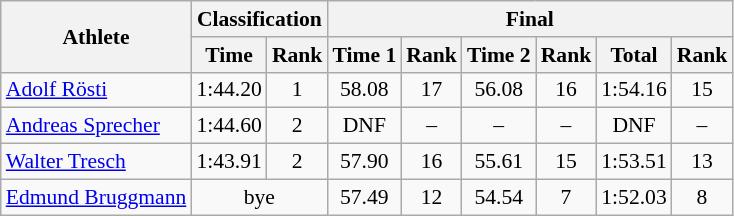<table class="wikitable" style="font-size:90%">
<tr>
<th rowspan="2">Athlete</th>
<th colspan="2">Classification</th>
<th colspan="6">Final</th>
</tr>
<tr>
<th>Time</th>
<th>Rank</th>
<th>Time 1</th>
<th>Rank</th>
<th>Time 2</th>
<th>Rank</th>
<th>Total</th>
<th>Rank</th>
</tr>
<tr>
<td><a href='#'>Adolf Rösti</a></td>
<td align="center">1:44.20</td>
<td align="center">1</td>
<td align="center">58.08</td>
<td align="center">17</td>
<td align="center">56.08</td>
<td align="center">16</td>
<td align="center">1:54.16</td>
<td align="center">15</td>
</tr>
<tr>
<td><a href='#'>Andreas Sprecher</a></td>
<td align="center">1:44.60</td>
<td align="center">2</td>
<td align="center">DNF</td>
<td align="center">–</td>
<td align="center">–</td>
<td align="center">–</td>
<td align="center">DNF</td>
<td align="center">–</td>
</tr>
<tr>
<td><a href='#'>Walter Tresch</a></td>
<td align="center">1:43.91</td>
<td align="center">2</td>
<td align="center">57.90</td>
<td align="center">16</td>
<td align="center">55.61</td>
<td align="center">15</td>
<td align="center">1:53.51</td>
<td align="center">13</td>
</tr>
<tr>
<td><a href='#'>Edmund Bruggmann</a></td>
<td colspan="2" align="center">bye</td>
<td align="center">57.49</td>
<td align="center">12</td>
<td align="center">54.54</td>
<td align="center">7</td>
<td align="center">1:52.03</td>
<td align="center">8</td>
</tr>
</table>
